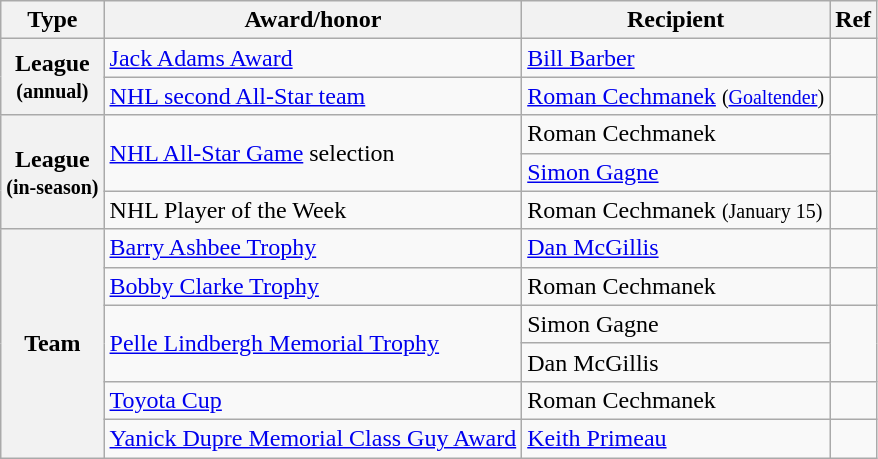<table class="wikitable">
<tr>
<th scope="col">Type</th>
<th scope="col">Award/honor</th>
<th scope="col">Recipient</th>
<th scope="col">Ref</th>
</tr>
<tr>
<th scope="row" rowspan="2">League<br><small>(annual)</small></th>
<td><a href='#'>Jack Adams Award</a></td>
<td><a href='#'>Bill Barber</a></td>
<td></td>
</tr>
<tr>
<td><a href='#'>NHL second All-Star team</a></td>
<td><a href='#'>Roman Cechmanek</a> <small>(<a href='#'>Goaltender</a>)</small></td>
<td></td>
</tr>
<tr>
<th scope="row" rowspan="3">League<br><small>(in-season)</small></th>
<td rowspan="2"><a href='#'>NHL All-Star Game</a> selection</td>
<td>Roman Cechmanek</td>
<td rowspan="2"></td>
</tr>
<tr>
<td><a href='#'>Simon Gagne</a></td>
</tr>
<tr>
<td>NHL Player of the Week</td>
<td>Roman Cechmanek <small>(January 15)</small></td>
<td></td>
</tr>
<tr>
<th scope="row" rowspan="6">Team</th>
<td><a href='#'>Barry Ashbee Trophy</a></td>
<td><a href='#'>Dan McGillis</a></td>
<td></td>
</tr>
<tr>
<td><a href='#'>Bobby Clarke Trophy</a></td>
<td>Roman Cechmanek</td>
<td></td>
</tr>
<tr>
<td rowspan="2"><a href='#'>Pelle Lindbergh Memorial Trophy</a></td>
<td>Simon Gagne</td>
<td rowspan="2"></td>
</tr>
<tr>
<td>Dan McGillis</td>
</tr>
<tr>
<td><a href='#'>Toyota Cup</a></td>
<td>Roman Cechmanek</td>
<td></td>
</tr>
<tr>
<td><a href='#'>Yanick Dupre Memorial Class Guy Award</a></td>
<td><a href='#'>Keith Primeau</a></td>
<td></td>
</tr>
</table>
